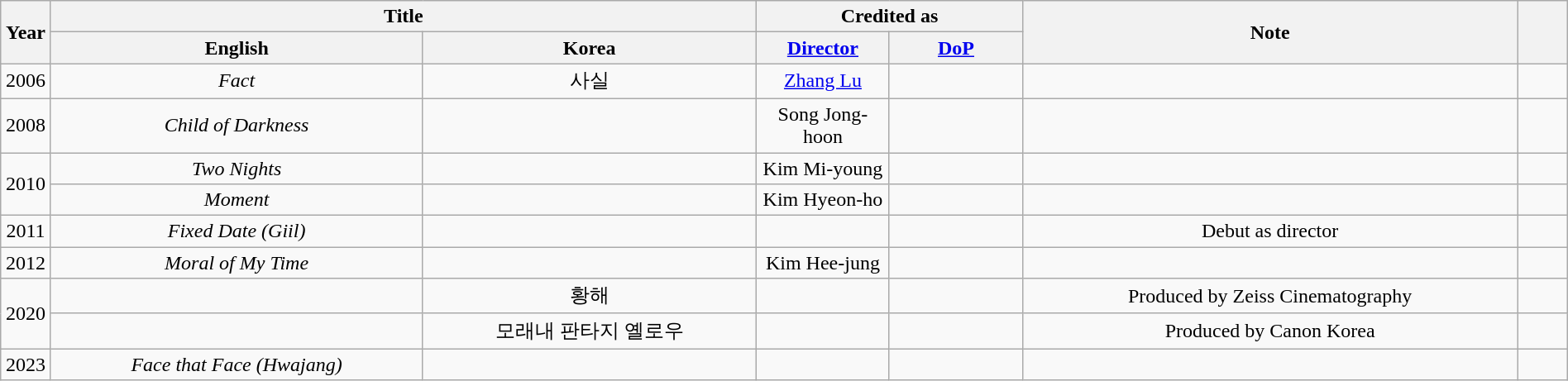<table class="wikitable sortable plainrowheaders" style="text-align:center; font-size:100%; padding:0 auto; width:100%; margin:auto">
<tr>
<th scope="col" rowspan="2" width="33">Year</th>
<th scope="col" colspan="2">Title</th>
<th scope="col" colspan="2">Credited as</th>
<th rowspan="2" scope="col" class="unsortable">Note</th>
<th scope="col" rowspan="2" class="unsortable" width="33"></th>
</tr>
<tr>
<th>English</th>
<th>Korea</th>
<th width="100" class="unsortable"><a href='#'>Director</a></th>
<th width="100" class="unsortable"><a href='#'>DoP</a></th>
</tr>
<tr>
<td>2006</td>
<td><em>Fact</em></td>
<td>사실</td>
<td><a href='#'>Zhang Lu</a></td>
<td></td>
<td></td>
<td></td>
</tr>
<tr>
<td>2008</td>
<td><em>Child of Darkness</em></td>
<td></td>
<td>Song Jong-hoon</td>
<td></td>
<td></td>
<td></td>
</tr>
<tr>
<td rowspan="2">2010</td>
<td><em>Two Nights</em></td>
<td></td>
<td>Kim Mi-young</td>
<td></td>
<td></td>
<td></td>
</tr>
<tr>
<td><em>Moment</em></td>
<td></td>
<td>Kim Hyeon-ho</td>
<td></td>
<td></td>
<td></td>
</tr>
<tr>
<td>2011</td>
<td><em>Fixed Date (Giil)</em></td>
<td></td>
<td></td>
<td></td>
<td>Debut as director</td>
<td></td>
</tr>
<tr>
<td>2012</td>
<td><em>Moral of My Time</em></td>
<td></td>
<td>Kim Hee-jung</td>
<td></td>
<td></td>
<td></td>
</tr>
<tr>
<td rowspan="2">2020</td>
<td><em></em></td>
<td>황해</td>
<td></td>
<td></td>
<td>Produced by Zeiss Cinematography</td>
<td></td>
</tr>
<tr>
<td><em></em></td>
<td>모래내 판타지 옐로우</td>
<td></td>
<td></td>
<td>Produced by Canon Korea</td>
<td></td>
</tr>
<tr>
<td>2023</td>
<td><em>Face that Face (Hwajang)</em></td>
<td></td>
<td></td>
<td></td>
<td></td>
<td></td>
</tr>
</table>
